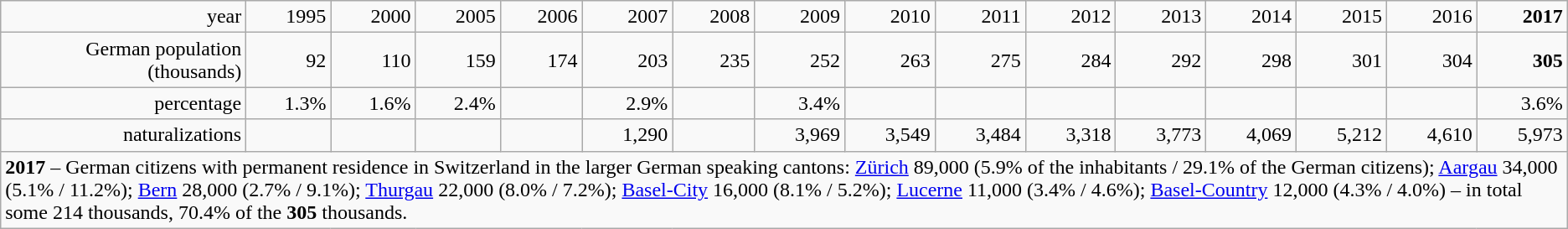<table class="wikitable">
<tr align=right |>
<td>year</td>
<td>1995</td>
<td>2000</td>
<td>2005</td>
<td>2006</td>
<td>2007</td>
<td>2008</td>
<td>2009</td>
<td>2010</td>
<td>2011</td>
<td>2012</td>
<td>2013</td>
<td>2014</td>
<td>2015</td>
<td>2016</td>
<td><strong>2017</strong></td>
</tr>
<tr align=right |>
<td>German population<br>(thousands)</td>
<td>92</td>
<td>110</td>
<td>159</td>
<td>174</td>
<td>203</td>
<td>235</td>
<td>252</td>
<td>263</td>
<td>275</td>
<td>284</td>
<td>292</td>
<td>298</td>
<td>301</td>
<td>304</td>
<td><strong>305</strong></td>
</tr>
<tr align=right |>
<td>percentage</td>
<td>1.3%</td>
<td>1.6%</td>
<td>2.4%</td>
<td></td>
<td>2.9%</td>
<td></td>
<td>3.4%</td>
<td></td>
<td></td>
<td></td>
<td></td>
<td></td>
<td></td>
<td></td>
<td>3.6%</td>
</tr>
<tr align=right |>
<td>naturalizations</td>
<td></td>
<td></td>
<td></td>
<td></td>
<td>1,290</td>
<td></td>
<td>3,969</td>
<td>3,549</td>
<td>3,484</td>
<td>3,318</td>
<td>3,773</td>
<td>4,069</td>
<td>5,212</td>
<td>4,610</td>
<td>5,973</td>
</tr>
<tr>
<td colspan="16"><div><strong>2017 </strong> – German citizens with permanent residence in Switzerland in the larger German speaking cantons: <a href='#'>Zürich</a> 89,000 (5.9% of the inhabitants / 29.1% of the German citizens); <a href='#'>Aargau</a> 34,000 (5.1% / 11.2%); <a href='#'>Bern</a> 28,000 (2.7% / 9.1%); <a href='#'>Thurgau</a> 22,000 (8.0% / 7.2%); <a href='#'>Basel-City</a> 16,000 (8.1% / 5.2%); <a href='#'>Lucerne</a> 11,000 (3.4% / 4.6%); <a href='#'>Basel-Country</a> 12,000 (4.3% / 4.0%) – in total some 214 thousands, 70.4% of the <strong>305</strong> thousands.</div></td>
</tr>
</table>
